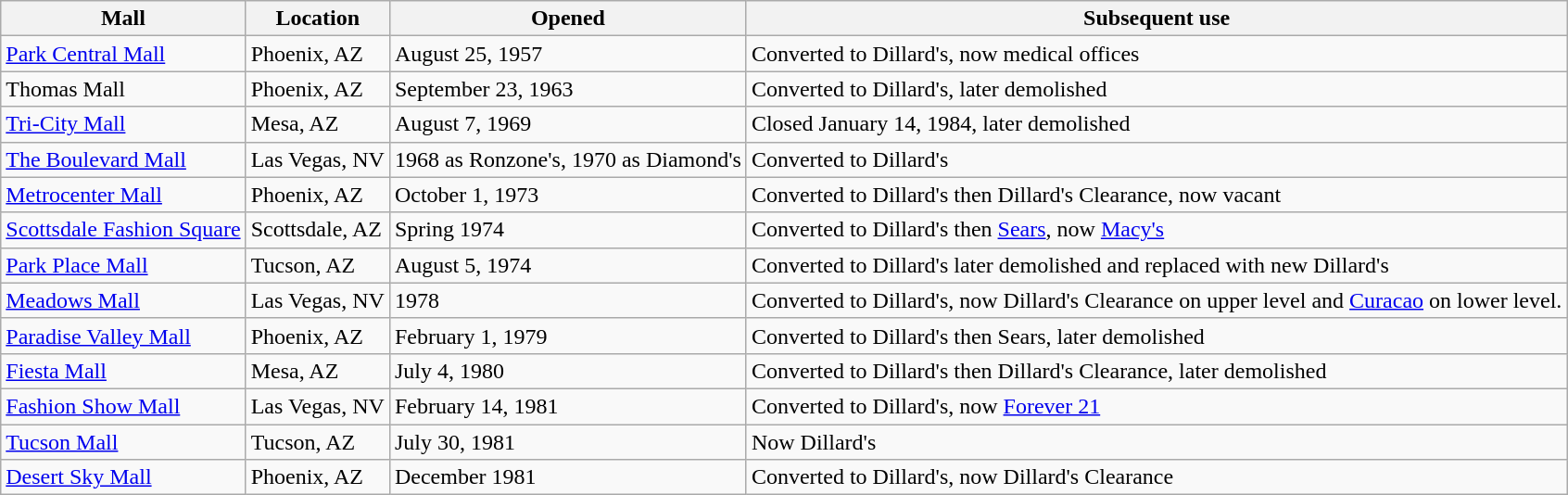<table class="wikitable">
<tr>
<th>Mall</th>
<th>Location</th>
<th>Opened</th>
<th>Subsequent use</th>
</tr>
<tr>
<td><a href='#'>Park Central Mall</a></td>
<td>Phoenix, AZ</td>
<td>August 25, 1957</td>
<td>Converted to Dillard's, now medical offices</td>
</tr>
<tr>
<td>Thomas Mall</td>
<td>Phoenix, AZ</td>
<td>September 23, 1963</td>
<td>Converted to Dillard's, later demolished</td>
</tr>
<tr>
<td><a href='#'>Tri-City Mall</a></td>
<td>Mesa, AZ</td>
<td>August 7, 1969</td>
<td>Closed January 14, 1984, later demolished</td>
</tr>
<tr>
<td><a href='#'>The Boulevard Mall</a></td>
<td>Las Vegas, NV</td>
<td>1968 as Ronzone's, 1970 as Diamond's</td>
<td>Converted to Dillard's</td>
</tr>
<tr>
<td><a href='#'>Metrocenter Mall</a></td>
<td>Phoenix, AZ</td>
<td>October 1, 1973</td>
<td>Converted to Dillard's then Dillard's Clearance, now vacant</td>
</tr>
<tr>
<td><a href='#'>Scottsdale Fashion Square</a></td>
<td>Scottsdale, AZ</td>
<td>Spring 1974</td>
<td>Converted to Dillard's then <a href='#'>Sears</a>, now <a href='#'>Macy's</a></td>
</tr>
<tr>
<td><a href='#'>Park Place Mall</a></td>
<td>Tucson, AZ</td>
<td>August 5, 1974</td>
<td>Converted to Dillard's later demolished and replaced with new Dillard's</td>
</tr>
<tr>
<td><a href='#'>Meadows Mall</a></td>
<td>Las Vegas, NV</td>
<td>1978</td>
<td>Converted to Dillard's, now Dillard's Clearance on upper level and <a href='#'>Curacao</a> on lower level.</td>
</tr>
<tr>
<td><a href='#'>Paradise Valley Mall</a></td>
<td>Phoenix, AZ</td>
<td>February 1, 1979</td>
<td>Converted to Dillard's then Sears, later demolished</td>
</tr>
<tr>
<td><a href='#'>Fiesta Mall</a></td>
<td>Mesa, AZ</td>
<td>July 4, 1980</td>
<td>Converted to Dillard's then Dillard's Clearance, later demolished</td>
</tr>
<tr>
<td><a href='#'>Fashion Show Mall</a></td>
<td>Las Vegas, NV</td>
<td>February 14, 1981</td>
<td>Converted to Dillard's, now <a href='#'>Forever 21</a></td>
</tr>
<tr>
<td><a href='#'>Tucson Mall</a></td>
<td>Tucson, AZ</td>
<td>July 30, 1981</td>
<td>Now Dillard's</td>
</tr>
<tr>
<td><a href='#'>Desert Sky Mall</a></td>
<td>Phoenix, AZ</td>
<td>December 1981</td>
<td>Converted to Dillard's, now Dillard's Clearance</td>
</tr>
</table>
